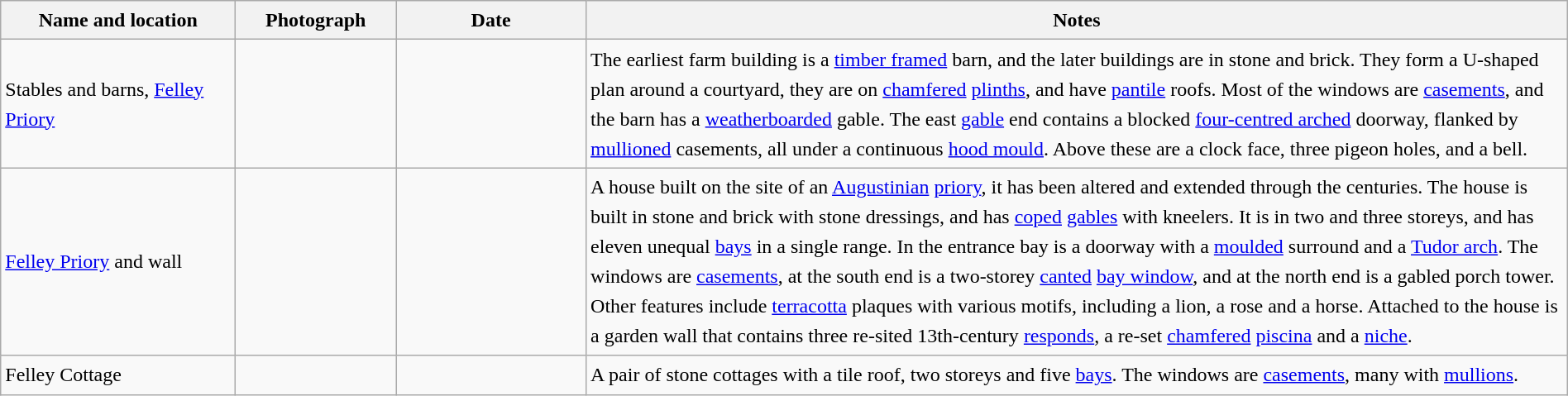<table class="wikitable sortable plainrowheaders" style="width:100%; border:0px; text-align:left; line-height:150%">
<tr>
<th scope="col"  style="width:150px">Name and location</th>
<th scope="col"  style="width:100px" class="unsortable">Photograph</th>
<th scope="col"  style="width:120px">Date</th>
<th scope="col"  style="width:650px" class="unsortable">Notes</th>
</tr>
<tr>
<td>Stables and barns, <a href='#'>Felley Priory</a><br><small></small></td>
<td></td>
<td align="center"></td>
<td>The earliest farm building is a <a href='#'>timber framed</a> barn, and the later buildings are in stone and brick.  They form a U-shaped plan around a courtyard, they are on <a href='#'>chamfered</a> <a href='#'>plinths</a>, and have <a href='#'>pantile</a> roofs.  Most of the windows are <a href='#'>casements</a>, and the barn has a <a href='#'>weatherboarded</a> gable.  The east <a href='#'>gable</a> end contains a blocked <a href='#'>four-centred arched</a> doorway, flanked by <a href='#'>mullioned</a> casements, all under a continuous <a href='#'>hood mould</a>.  Above these are a clock face, three pigeon holes, and a bell.</td>
</tr>
<tr>
<td><a href='#'>Felley Priory</a> and wall<br><small></small></td>
<td></td>
<td align="center"></td>
<td>A house built on the site of an <a href='#'>Augustinian</a> <a href='#'>priory</a>, it has been altered and extended through the centuries.  The house is built in stone and brick with stone dressings, and has <a href='#'>coped</a> <a href='#'>gables</a> with kneelers.  It is in two and three storeys, and has eleven unequal <a href='#'>bays</a> in a single range.  In the entrance bay is a doorway with a <a href='#'>moulded</a> surround and a <a href='#'>Tudor arch</a>.  The windows are <a href='#'>casements</a>, at the south end is a two-storey <a href='#'>canted</a> <a href='#'>bay window</a>, and at the north end is a gabled porch tower.  Other features include <a href='#'>terracotta</a> plaques with various motifs, including a lion, a rose and a horse.  Attached to the house is a garden wall that contains three re-sited 13th-century <a href='#'>responds</a>, a re-set <a href='#'>chamfered</a> <a href='#'>piscina</a> and a <a href='#'>niche</a>.</td>
</tr>
<tr>
<td>Felley Cottage<br><small></small></td>
<td></td>
<td align="center"></td>
<td>A pair of stone cottages with a tile roof, two storeys and five <a href='#'>bays</a>.  The windows are <a href='#'>casements</a>, many with <a href='#'>mullions</a>.</td>
</tr>
<tr>
</tr>
</table>
